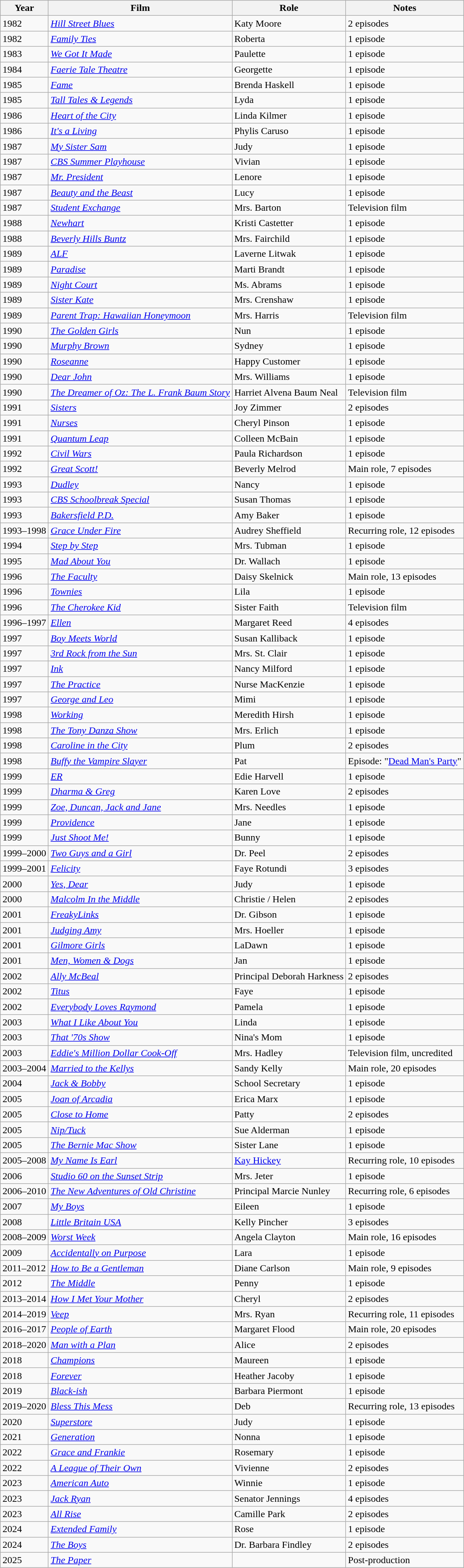<table class="wikitable sortable">
<tr>
<th>Year</th>
<th>Film</th>
<th>Role</th>
<th class="unsortable">Notes</th>
</tr>
<tr>
<td>1982</td>
<td><em><a href='#'>Hill Street Blues</a></em></td>
<td>Katy Moore</td>
<td>2 episodes</td>
</tr>
<tr>
<td>1982</td>
<td><em><a href='#'>Family Ties</a></em></td>
<td>Roberta</td>
<td>1 episode</td>
</tr>
<tr>
<td>1983</td>
<td><em><a href='#'>We Got It Made</a></em></td>
<td>Paulette</td>
<td>1 episode</td>
</tr>
<tr>
<td>1984</td>
<td><em><a href='#'>Faerie Tale Theatre</a></em></td>
<td>Georgette</td>
<td>1 episode</td>
</tr>
<tr>
<td>1985</td>
<td><em><a href='#'>Fame</a></em></td>
<td>Brenda Haskell</td>
<td>1 episode</td>
</tr>
<tr>
<td>1985</td>
<td><em><a href='#'>Tall Tales & Legends</a></em></td>
<td>Lyda</td>
<td>1 episode</td>
</tr>
<tr>
<td>1986</td>
<td><em><a href='#'>Heart of the City</a></em></td>
<td>Linda Kilmer</td>
<td>1 episode</td>
</tr>
<tr>
<td>1986</td>
<td><em><a href='#'>It's a Living</a></em></td>
<td>Phylis Caruso</td>
<td>1 episode</td>
</tr>
<tr>
<td>1987</td>
<td><em><a href='#'>My Sister Sam</a></em></td>
<td>Judy</td>
<td>1 episode</td>
</tr>
<tr>
<td>1987</td>
<td><em><a href='#'>CBS Summer Playhouse</a></em></td>
<td>Vivian</td>
<td>1 episode</td>
</tr>
<tr>
<td>1987</td>
<td><em><a href='#'>Mr. President</a></em></td>
<td>Lenore</td>
<td>1 episode</td>
</tr>
<tr>
<td>1987</td>
<td><em><a href='#'>Beauty and the Beast</a></em></td>
<td>Lucy</td>
<td>1 episode</td>
</tr>
<tr>
<td>1987</td>
<td><em><a href='#'>Student Exchange</a></em></td>
<td>Mrs. Barton</td>
<td>Television film</td>
</tr>
<tr>
<td>1988</td>
<td><em><a href='#'>Newhart</a></em></td>
<td>Kristi Castetter</td>
<td>1 episode</td>
</tr>
<tr>
<td>1988</td>
<td><em><a href='#'>Beverly Hills Buntz</a></em></td>
<td>Mrs. Fairchild</td>
<td>1 episode</td>
</tr>
<tr>
<td>1989</td>
<td><em><a href='#'>ALF</a></em></td>
<td>Laverne Litwak</td>
<td>1 episode</td>
</tr>
<tr>
<td>1989</td>
<td><em><a href='#'>Paradise</a></em></td>
<td>Marti Brandt</td>
<td>1 episode</td>
</tr>
<tr>
<td>1989</td>
<td><em><a href='#'>Night Court</a></em></td>
<td>Ms. Abrams</td>
<td>1 episode</td>
</tr>
<tr>
<td>1989</td>
<td><em><a href='#'>Sister Kate</a></em></td>
<td>Mrs. Crenshaw</td>
<td>1 episode</td>
</tr>
<tr>
<td>1989</td>
<td><em><a href='#'>Parent Trap: Hawaiian Honeymoon</a></em></td>
<td>Mrs. Harris</td>
<td>Television film</td>
</tr>
<tr>
<td>1990</td>
<td><em><a href='#'>The Golden Girls</a></em></td>
<td>Nun</td>
<td>1 episode</td>
</tr>
<tr>
<td>1990</td>
<td><em><a href='#'>Murphy Brown</a></em></td>
<td>Sydney</td>
<td>1 episode</td>
</tr>
<tr>
<td>1990</td>
<td><em><a href='#'>Roseanne</a></em></td>
<td>Happy Customer</td>
<td>1 episode</td>
</tr>
<tr>
<td>1990</td>
<td><em><a href='#'>Dear John</a></em></td>
<td>Mrs. Williams</td>
<td>1 episode</td>
</tr>
<tr>
<td>1990</td>
<td><em><a href='#'>The Dreamer of Oz: The L. Frank Baum Story</a></em></td>
<td>Harriet Alvena Baum Neal</td>
<td>Television film</td>
</tr>
<tr>
<td>1991</td>
<td><em><a href='#'>Sisters</a></em></td>
<td>Joy Zimmer</td>
<td>2 episodes</td>
</tr>
<tr>
<td>1991</td>
<td><em><a href='#'>Nurses</a></em></td>
<td>Cheryl Pinson</td>
<td>1 episode</td>
</tr>
<tr>
<td>1991</td>
<td><em><a href='#'>Quantum Leap</a></em></td>
<td>Colleen McBain</td>
<td>1 episode</td>
</tr>
<tr>
<td>1992</td>
<td><em><a href='#'>Civil Wars</a></em></td>
<td>Paula Richardson</td>
<td>1 episode</td>
</tr>
<tr>
<td>1992</td>
<td><em><a href='#'>Great Scott!</a></em></td>
<td>Beverly Melrod</td>
<td>Main role, 7 episodes</td>
</tr>
<tr>
<td>1993</td>
<td><em><a href='#'>Dudley</a></em></td>
<td>Nancy</td>
<td>1 episode</td>
</tr>
<tr>
<td>1993</td>
<td><em><a href='#'>CBS Schoolbreak Special</a></em></td>
<td>Susan Thomas</td>
<td>1 episode</td>
</tr>
<tr>
<td>1993</td>
<td><em><a href='#'>Bakersfield P.D.</a></em></td>
<td>Amy Baker</td>
<td>1 episode</td>
</tr>
<tr>
<td>1993–1998</td>
<td><em><a href='#'>Grace Under Fire</a></em></td>
<td>Audrey Sheffield</td>
<td>Recurring role, 12 episodes</td>
</tr>
<tr>
<td>1994</td>
<td><em><a href='#'>Step by Step</a></em></td>
<td>Mrs. Tubman</td>
<td>1 episode</td>
</tr>
<tr>
<td>1995</td>
<td><em><a href='#'>Mad About You</a></em></td>
<td>Dr. Wallach</td>
<td>1 episode</td>
</tr>
<tr>
<td>1996</td>
<td><em><a href='#'>The Faculty</a></em></td>
<td>Daisy Skelnick</td>
<td>Main role, 13 episodes</td>
</tr>
<tr>
<td>1996</td>
<td><em><a href='#'>Townies</a></em></td>
<td>Lila</td>
<td>1 episode</td>
</tr>
<tr>
<td>1996</td>
<td><em><a href='#'>The Cherokee Kid</a></em></td>
<td>Sister Faith</td>
<td>Television film</td>
</tr>
<tr>
<td>1996–1997</td>
<td><em><a href='#'>Ellen</a></em></td>
<td>Margaret Reed</td>
<td>4 episodes</td>
</tr>
<tr>
<td>1997</td>
<td><em><a href='#'>Boy Meets World</a></em></td>
<td>Susan Kalliback</td>
<td>1 episode</td>
</tr>
<tr>
<td>1997</td>
<td><em><a href='#'>3rd Rock from the Sun</a></em></td>
<td>Mrs. St. Clair</td>
<td>1 episode</td>
</tr>
<tr>
<td>1997</td>
<td><em><a href='#'>Ink</a></em></td>
<td>Nancy Milford</td>
<td>1 episode</td>
</tr>
<tr>
<td>1997</td>
<td><em><a href='#'>The Practice</a></em></td>
<td>Nurse MacKenzie</td>
<td>1 episode</td>
</tr>
<tr>
<td>1997</td>
<td><em><a href='#'>George and Leo</a></em></td>
<td>Mimi</td>
<td>1 episode</td>
</tr>
<tr>
<td>1998</td>
<td><em><a href='#'>Working</a></em></td>
<td>Meredith Hirsh</td>
<td>1 episode</td>
</tr>
<tr>
<td>1998</td>
<td><em><a href='#'>The Tony Danza Show</a></em></td>
<td>Mrs. Erlich</td>
<td>1 episode</td>
</tr>
<tr>
<td>1998</td>
<td><em><a href='#'>Caroline in the City</a></em></td>
<td>Plum</td>
<td>2 episodes</td>
</tr>
<tr>
<td>1998</td>
<td><em><a href='#'>Buffy the Vampire Slayer</a></em></td>
<td>Pat</td>
<td>Episode: "<a href='#'>Dead Man's Party</a>"</td>
</tr>
<tr>
<td>1999</td>
<td><em><a href='#'>ER</a></em></td>
<td>Edie Harvell</td>
<td>1 episode</td>
</tr>
<tr>
<td>1999</td>
<td><em><a href='#'>Dharma & Greg</a></em></td>
<td>Karen Love</td>
<td>2 episodes</td>
</tr>
<tr>
<td>1999</td>
<td><em><a href='#'>Zoe, Duncan, Jack and Jane</a></em></td>
<td>Mrs. Needles</td>
<td>1 episode</td>
</tr>
<tr>
<td>1999</td>
<td><em><a href='#'>Providence</a></em></td>
<td>Jane</td>
<td>1 episode</td>
</tr>
<tr>
<td>1999</td>
<td><em><a href='#'>Just Shoot Me!</a></em></td>
<td>Bunny</td>
<td>1 episode</td>
</tr>
<tr>
<td>1999–2000</td>
<td><em><a href='#'>Two Guys and a Girl</a></em></td>
<td>Dr. Peel</td>
<td>2 episodes</td>
</tr>
<tr>
<td>1999–2001</td>
<td><em><a href='#'>Felicity</a></em></td>
<td>Faye Rotundi</td>
<td>3 episodes</td>
</tr>
<tr>
<td>2000</td>
<td><em><a href='#'>Yes, Dear</a></em></td>
<td>Judy</td>
<td>1 episode</td>
</tr>
<tr>
<td>2000</td>
<td><em><a href='#'>Malcolm In the Middle</a></em></td>
<td>Christie / Helen</td>
<td>2 episodes</td>
</tr>
<tr>
<td>2001</td>
<td><em><a href='#'>FreakyLinks</a></em></td>
<td>Dr. Gibson</td>
<td>1 episode</td>
</tr>
<tr>
<td>2001</td>
<td><em><a href='#'>Judging Amy</a></em></td>
<td>Mrs. Hoeller</td>
<td>1 episode</td>
</tr>
<tr>
<td>2001</td>
<td><em><a href='#'>Gilmore Girls</a></em></td>
<td>LaDawn</td>
<td>1 episode</td>
</tr>
<tr>
<td>2001</td>
<td><em><a href='#'>Men, Women & Dogs</a></em></td>
<td>Jan</td>
<td>1 episode</td>
</tr>
<tr>
<td>2002</td>
<td><em><a href='#'>Ally McBeal</a></em></td>
<td>Principal Deborah Harkness</td>
<td>2 episodes</td>
</tr>
<tr>
<td>2002</td>
<td><em><a href='#'>Titus</a></em></td>
<td>Faye</td>
<td>1 episode</td>
</tr>
<tr>
<td>2002</td>
<td><em><a href='#'>Everybody Loves Raymond</a></em></td>
<td>Pamela</td>
<td>1 episode</td>
</tr>
<tr>
<td>2003</td>
<td><em><a href='#'>What I Like About You</a></em></td>
<td>Linda</td>
<td>1 episode</td>
</tr>
<tr>
<td>2003</td>
<td><em><a href='#'>That '70s Show</a></em></td>
<td>Nina's Mom</td>
<td>1 episode</td>
</tr>
<tr>
<td>2003</td>
<td><em><a href='#'>Eddie's Million Dollar Cook-Off</a></em></td>
<td>Mrs. Hadley</td>
<td>Television film, uncredited</td>
</tr>
<tr>
<td>2003–2004</td>
<td><em><a href='#'>Married to the Kellys</a></em></td>
<td>Sandy Kelly</td>
<td>Main role, 20 episodes</td>
</tr>
<tr>
<td>2004</td>
<td><em><a href='#'>Jack & Bobby</a></em></td>
<td>School Secretary</td>
<td>1 episode</td>
</tr>
<tr>
<td>2005</td>
<td><em><a href='#'>Joan of Arcadia</a></em></td>
<td>Erica Marx</td>
<td>1 episode</td>
</tr>
<tr>
<td>2005</td>
<td><em><a href='#'>Close to Home</a></em></td>
<td>Patty</td>
<td>2 episodes</td>
</tr>
<tr>
<td>2005</td>
<td><em><a href='#'>Nip/Tuck</a></em></td>
<td>Sue Alderman</td>
<td>1 episode</td>
</tr>
<tr>
<td>2005</td>
<td><em><a href='#'>The Bernie Mac Show</a></em></td>
<td>Sister Lane</td>
<td>1 episode</td>
</tr>
<tr>
<td>2005–2008</td>
<td><em><a href='#'>My Name Is Earl</a></em></td>
<td><a href='#'>Kay Hickey</a></td>
<td>Recurring role, 10 episodes</td>
</tr>
<tr>
<td>2006</td>
<td><em><a href='#'>Studio 60 on the Sunset Strip</a></em></td>
<td>Mrs. Jeter</td>
<td>1 episode</td>
</tr>
<tr>
<td>2006–2010</td>
<td><em><a href='#'>The New Adventures of Old Christine</a></em></td>
<td>Principal Marcie Nunley</td>
<td>Recurring role, 6 episodes</td>
</tr>
<tr>
<td>2007</td>
<td><em><a href='#'>My Boys</a></em></td>
<td>Eileen</td>
<td>1 episode</td>
</tr>
<tr>
<td>2008</td>
<td><em><a href='#'>Little Britain USA</a></em></td>
<td>Kelly Pincher</td>
<td>3 episodes</td>
</tr>
<tr>
<td>2008–2009</td>
<td><em><a href='#'>Worst Week</a></em></td>
<td>Angela Clayton</td>
<td>Main role, 16 episodes</td>
</tr>
<tr>
<td>2009</td>
<td><em><a href='#'>Accidentally on Purpose</a></em></td>
<td>Lara</td>
<td>1 episode</td>
</tr>
<tr>
<td>2011–2012</td>
<td><em><a href='#'>How to Be a Gentleman</a></em></td>
<td>Diane Carlson</td>
<td>Main role, 9 episodes</td>
</tr>
<tr>
<td>2012</td>
<td><em><a href='#'>The Middle</a></em></td>
<td>Penny</td>
<td>1 episode</td>
</tr>
<tr>
<td>2013–2014</td>
<td><em><a href='#'>How I Met Your Mother</a></em></td>
<td>Cheryl</td>
<td>2 episodes</td>
</tr>
<tr>
<td>2014–2019</td>
<td><em><a href='#'>Veep</a></em></td>
<td>Mrs. Ryan</td>
<td>Recurring role, 11 episodes</td>
</tr>
<tr>
<td>2016–2017</td>
<td><em><a href='#'>People of Earth</a></em></td>
<td>Margaret Flood</td>
<td>Main role, 20 episodes</td>
</tr>
<tr>
<td>2018–2020</td>
<td><em><a href='#'>Man with a Plan</a></em></td>
<td>Alice</td>
<td>2 episodes</td>
</tr>
<tr>
<td>2018</td>
<td><em><a href='#'>Champions</a></em></td>
<td>Maureen</td>
<td>1 episode</td>
</tr>
<tr>
<td>2018</td>
<td><em><a href='#'>Forever</a></em></td>
<td>Heather Jacoby</td>
<td>1 episode</td>
</tr>
<tr>
<td>2019</td>
<td><em><a href='#'>Black-ish</a></em></td>
<td>Barbara Piermont</td>
<td>1 episode</td>
</tr>
<tr>
<td>2019–2020</td>
<td><em><a href='#'>Bless This Mess</a></em></td>
<td>Deb</td>
<td>Recurring role, 13 episodes</td>
</tr>
<tr>
<td>2020</td>
<td><em><a href='#'>Superstore</a></em></td>
<td>Judy</td>
<td>1 episode</td>
</tr>
<tr>
<td>2021</td>
<td><em><a href='#'>Generation</a></em></td>
<td>Nonna</td>
<td>1 episode</td>
</tr>
<tr>
<td>2022</td>
<td><em><a href='#'>Grace and Frankie</a></em></td>
<td>Rosemary</td>
<td>1 episode</td>
</tr>
<tr>
<td>2022</td>
<td><em><a href='#'>A League of Their Own</a></em></td>
<td>Vivienne</td>
<td>2 episodes</td>
</tr>
<tr>
<td>2023</td>
<td><em><a href='#'>American Auto</a></em></td>
<td>Winnie</td>
<td>1 episode</td>
</tr>
<tr>
<td>2023</td>
<td><em><a href='#'>Jack Ryan</a></em></td>
<td>Senator Jennings</td>
<td>4 episodes</td>
</tr>
<tr>
<td>2023</td>
<td><em><a href='#'>All Rise</a></em></td>
<td>Camille Park</td>
<td>2 episodes</td>
</tr>
<tr>
<td>2024</td>
<td><em><a href='#'>Extended Family</a></em></td>
<td>Rose</td>
<td>1 episode</td>
</tr>
<tr>
<td>2024</td>
<td><em><a href='#'>The Boys</a></em></td>
<td>Dr. Barbara Findley</td>
<td>2 episodes</td>
</tr>
<tr>
<td>2025</td>
<td><em><a href='#'>The Paper</a></em></td>
<td></td>
<td>Post-production</td>
</tr>
</table>
